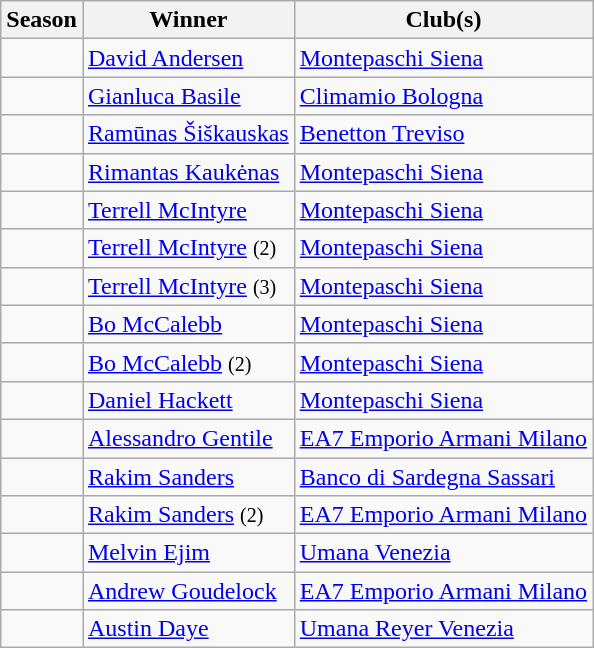<table class="wikitable sortable">
<tr>
<th>Season</th>
<th>Winner</th>
<th>Club(s)</th>
</tr>
<tr>
<td></td>
<td> <a href='#'>David Andersen</a></td>
<td><a href='#'>Montepaschi Siena</a></td>
</tr>
<tr>
<td></td>
<td> <a href='#'>Gianluca Basile</a></td>
<td><a href='#'>Climamio Bologna</a></td>
</tr>
<tr>
<td></td>
<td> <a href='#'>Ramūnas Šiškauskas</a></td>
<td><a href='#'>Benetton Treviso</a></td>
</tr>
<tr>
<td></td>
<td> <a href='#'>Rimantas Kaukėnas</a></td>
<td><a href='#'>Montepaschi Siena</a></td>
</tr>
<tr>
<td></td>
<td> <a href='#'>Terrell McIntyre</a></td>
<td><a href='#'>Montepaschi Siena</a></td>
</tr>
<tr>
<td></td>
<td> <a href='#'>Terrell McIntyre</a> <small>(2)</small></td>
<td><a href='#'>Montepaschi Siena</a></td>
</tr>
<tr>
<td></td>
<td> <a href='#'>Terrell McIntyre</a> <small>(3)</small></td>
<td><a href='#'>Montepaschi Siena</a></td>
</tr>
<tr>
<td></td>
<td> <a href='#'>Bo McCalebb</a></td>
<td><a href='#'>Montepaschi Siena</a></td>
</tr>
<tr>
<td></td>
<td> <a href='#'>Bo McCalebb</a> <small>(2)</small></td>
<td><a href='#'>Montepaschi Siena</a></td>
</tr>
<tr>
<td></td>
<td> <a href='#'>Daniel Hackett</a></td>
<td><a href='#'>Montepaschi Siena</a></td>
</tr>
<tr>
<td></td>
<td> <a href='#'>Alessandro Gentile</a></td>
<td><a href='#'>EA7 Emporio Armani Milano</a></td>
</tr>
<tr>
<td></td>
<td> <a href='#'>Rakim Sanders</a></td>
<td><a href='#'>Banco di Sardegna Sassari</a></td>
</tr>
<tr>
<td></td>
<td> <a href='#'>Rakim Sanders</a> <small>(2)</small></td>
<td><a href='#'>EA7 Emporio Armani Milano</a></td>
</tr>
<tr>
<td></td>
<td> <a href='#'>Melvin Ejim</a></td>
<td><a href='#'>Umana Venezia</a></td>
</tr>
<tr>
<td></td>
<td> <a href='#'>Andrew Goudelock</a></td>
<td><a href='#'>EA7 Emporio Armani Milano</a></td>
</tr>
<tr>
<td></td>
<td> <a href='#'>Austin Daye</a></td>
<td><a href='#'>Umana Reyer Venezia</a></td>
</tr>
</table>
